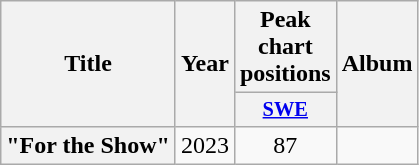<table class="wikitable plainrowheaders" style="text-align:center;">
<tr>
<th scope="col" rowspan="2">Title</th>
<th scope="col" rowspan="2">Year</th>
<th scope="col" colspan="1">Peak chart positions</th>
<th scope="col" rowspan="2">Album</th>
</tr>
<tr>
<th scope="col" style="width:3em;font-size:85%;"><a href='#'>SWE</a><br></th>
</tr>
<tr>
<th scope="row">"For the Show"</th>
<td>2023</td>
<td>87</td>
<td></td>
</tr>
</table>
